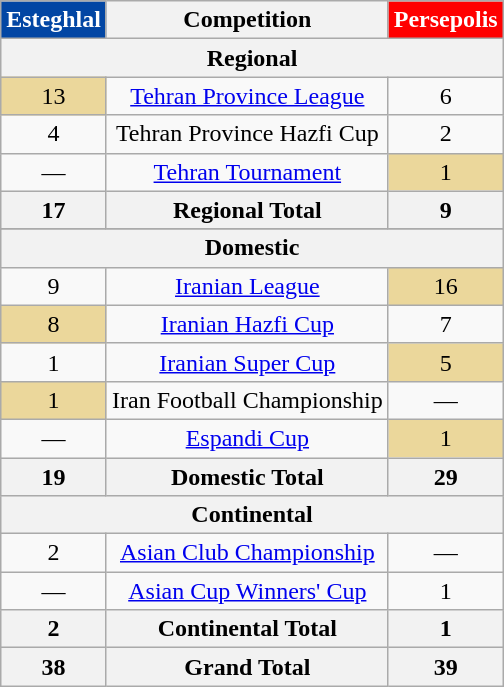<table class="wikitable" style="width:auto; margin:auto;">
<tr>
<th style="background:#0246a4; color:white;">Esteghlal</th>
<th>Competition</th>
<th style="color:#fff; background-color:#FF0000;">Persepolis</th>
</tr>
<tr style="text-align:center;">
<th colspan="3">Regional</th>
</tr>
<tr style="text-align:center;">
<td style=background:#EBD79B>13</td>
<td><a href='#'>Tehran Province League</a></td>
<td>6</td>
</tr>
<tr style="text-align:center;">
<td>4</td>
<td>Tehran Province Hazfi Cup</td>
<td>2</td>
</tr>
<tr style="text-align:center;">
<td>—</td>
<td><a href='#'>Tehran Tournament</a></td>
<td style=background:#EBD79B>1</td>
</tr>
<tr align="center">
<th>17</th>
<th>Regional Total</th>
<th>9</th>
</tr>
<tr style="text-align:center;">
</tr>
<tr align="center">
</tr>
<tr style="text-align:center;">
<th colspan="3">Domestic</th>
</tr>
<tr style="text-align:center;">
<td>9</td>
<td><a href='#'>Iranian League</a></td>
<td style=background:#EBD79B>16</td>
</tr>
<tr style="text-align:center;">
<td style=background:#EBD79B>8</td>
<td><a href='#'>Iranian Hazfi Cup</a></td>
<td>7</td>
</tr>
<tr style="text-align:center;">
<td>1</td>
<td><a href='#'>Iranian Super Cup</a></td>
<td style=background:#EBD79B>5</td>
</tr>
<tr style="text-align:center;">
<td style=background:#EBD79B>1</td>
<td>Iran Football Championship</td>
<td>—</td>
</tr>
<tr style="text-align:center;">
<td>—</td>
<td><a href='#'>Espandi Cup</a></td>
<td style=background:#EBD79B>1</td>
</tr>
<tr align="center">
<th>19</th>
<th>Domestic Total</th>
<th>29</th>
</tr>
<tr style="text-align:center;">
<th colspan="3">Continental</th>
</tr>
<tr style="text-align:center;">
<td>2</td>
<td><a href='#'>Asian Club Championship</a></td>
<td>—</td>
</tr>
<tr style="text-align:center;">
<td>—</td>
<td><a href='#'>Asian Cup Winners' Cup</a></td>
<td>1</td>
</tr>
<tr align="center">
<th>2</th>
<th>Continental Total</th>
<th>1</th>
</tr>
<tr align="center">
<th>38</th>
<th>Grand Total</th>
<th>39</th>
</tr>
</table>
